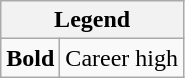<table class="wikitable mw-collapsible">
<tr>
<th colspan="2">Legend</th>
</tr>
<tr>
<td><strong>Bold</strong></td>
<td>Career high</td>
</tr>
</table>
